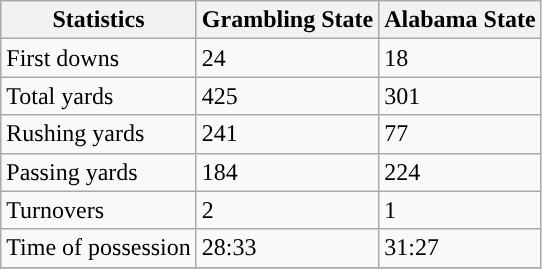<table class="wikitable">
<tr>
<th>Statistics</th>
<th>Grambling State</th>
<th>Alabama State</th>
</tr>
<tr>
<td>First downs</td>
<td>24</td>
<td>18</td>
</tr>
<tr>
<td>Total yards</td>
<td>425</td>
<td>301</td>
</tr>
<tr>
<td>Rushing yards</td>
<td>241</td>
<td>77</td>
</tr>
<tr>
<td>Passing yards</td>
<td>184</td>
<td>224</td>
</tr>
<tr>
<td>Turnovers</td>
<td>2</td>
<td>1</td>
</tr>
<tr>
<td>Time of possession</td>
<td>28:33</td>
<td>31:27</td>
</tr>
<tr>
</tr>
</table>
